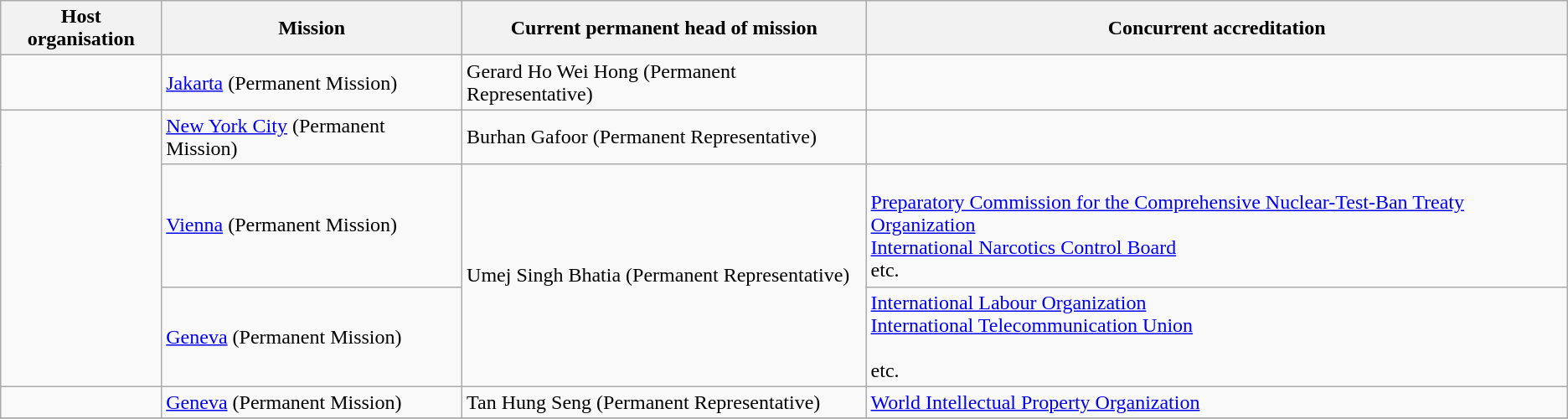<table class=wikitable>
<tr>
<th>Host organisation</th>
<th>Mission</th>
<th>Current permanent head of mission</th>
<th>Concurrent accreditation</th>
</tr>
<tr>
<td></td>
<td><a href='#'>Jakarta</a> (Permanent Mission)</td>
<td>Gerard Ho Wei Hong (Permanent Representative)</td>
<td></td>
</tr>
<tr>
<td rowspan=3></td>
<td><a href='#'>New York City</a> (Permanent Mission)</td>
<td>Burhan Gafoor (Permanent Representative)</td>
<td></td>
</tr>
<tr>
<td><a href='#'>Vienna</a> (Permanent Mission)</td>
<td rowspan=2>Umej Singh Bhatia (Permanent Representative)</td>
<td><br><a href='#'>Preparatory Commission for the Comprehensive Nuclear-Test-Ban Treaty Organization</a><br><a href='#'>International Narcotics Control Board</a><br>etc.</td>
</tr>
<tr>
<td><a href='#'>Geneva</a> (Permanent Mission)</td>
<td {{NoteTag><a href='#'>International Labour Organization</a><br><a href='#'>International Telecommunication Union</a><br><br>etc.</td>
</tr>
<tr>
<td></td>
<td><a href='#'>Geneva</a> (Permanent Mission)</td>
<td>Tan Hung Seng (Permanent Representative)</td>
<td><a href='#'>World Intellectual Property Organization</a></td>
</tr>
<tr>
</tr>
</table>
